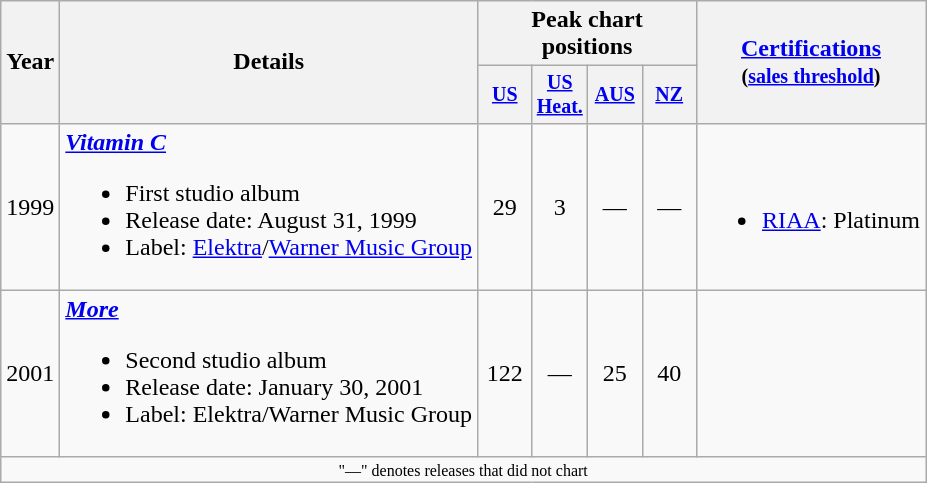<table class="wikitable" style="text-align:center;">
<tr>
<th rowspan="2">Year</th>
<th rowspan="2">Details</th>
<th colspan="4">Peak chart positions</th>
<th rowspan="2"><a href='#'>Certifications</a><br><small>(<a href='#'>sales threshold</a>)</small></th>
</tr>
<tr style="font-size:smaller;">
<th width="30"><a href='#'>US</a><br></th>
<th width="30"><a href='#'>US Heat.</a><br></th>
<th width="30"><a href='#'>AUS</a><br></th>
<th width="30"><a href='#'>NZ</a><br></th>
</tr>
<tr>
<td>1999</td>
<td align="left"><strong><em><a href='#'>Vitamin C</a></em></strong><br><ul><li>First studio album</li><li>Release date: August 31, 1999</li><li>Label: <a href='#'>Elektra</a>/<a href='#'>Warner Music Group</a></li></ul></td>
<td>29</td>
<td>3</td>
<td>—</td>
<td>—</td>
<td><br><ul><li><a href='#'>RIAA</a>: Platinum</li></ul></td>
</tr>
<tr>
<td>2001</td>
<td align="left"><strong><em><a href='#'>More</a></em></strong><br><ul><li>Second studio album</li><li>Release date: January 30, 2001</li><li>Label: Elektra/Warner Music Group</li></ul></td>
<td>122</td>
<td>—</td>
<td>25</td>
<td>40</td>
<td></td>
</tr>
<tr>
<td colspan="10" style="font-size:8pt">"—" denotes releases that did not chart</td>
</tr>
</table>
